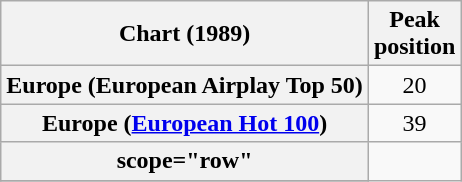<table class="wikitable sortable plainrowheaders">
<tr>
<th>Chart (1989)</th>
<th>Peak<br>position</th>
</tr>
<tr>
<th scope="row">Europe (European Airplay Top 50)</th>
<td align="center">20</td>
</tr>
<tr>
<th scope="row">Europe (<a href='#'>European Hot 100</a>)</th>
<td align="center">39</td>
</tr>
<tr>
<th>scope="row"</th>
</tr>
<tr>
</tr>
</table>
